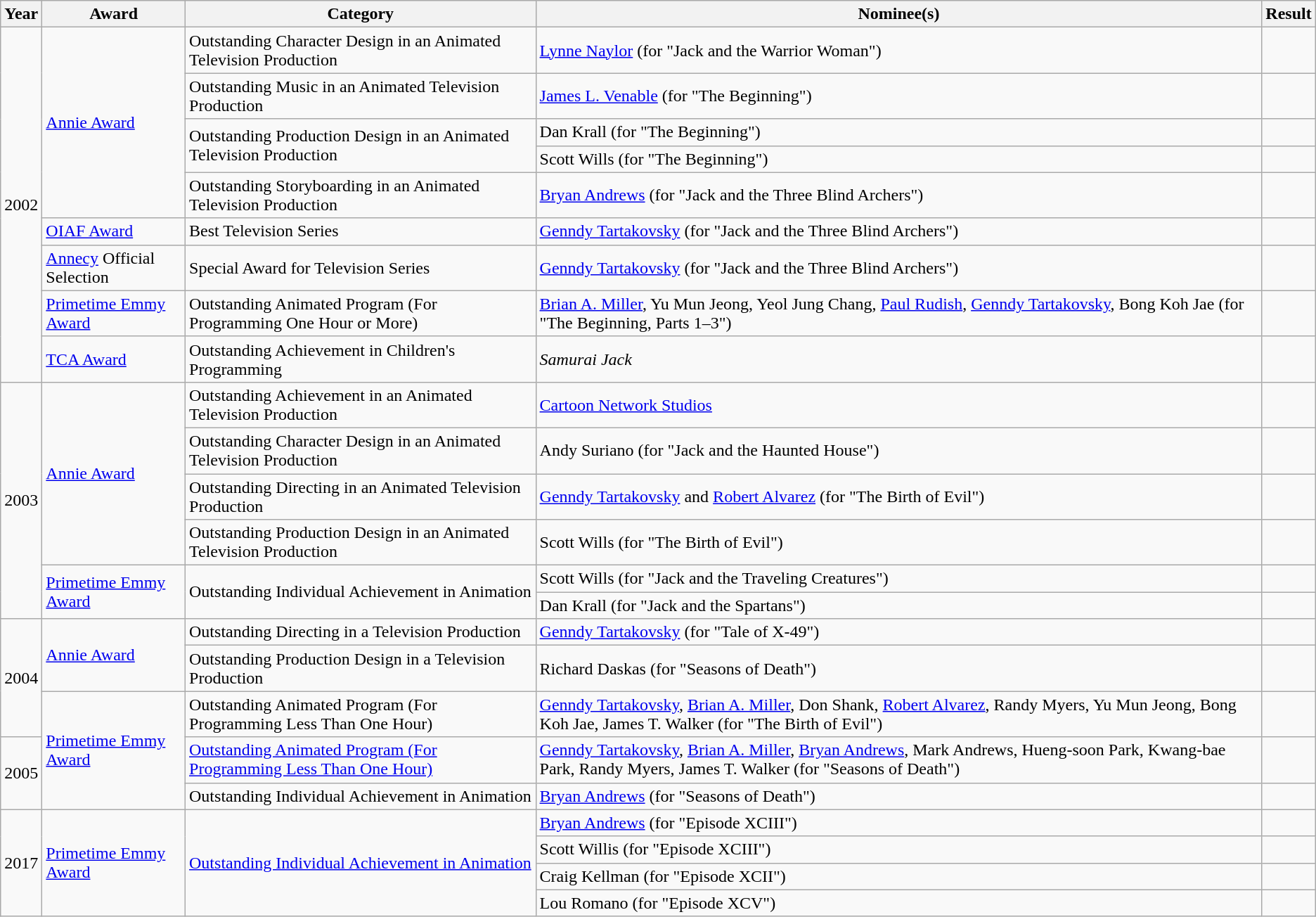<table class="wikitable sortable">
<tr>
<th>Year</th>
<th>Award</th>
<th>Category</th>
<th>Nominee(s)</th>
<th>Result</th>
</tr>
<tr>
<td rowspan="9">2002</td>
<td rowspan="5"><a href='#'>Annie Award</a></td>
<td>Outstanding Character Design in an Animated Television Production</td>
<td><a href='#'>Lynne Naylor</a> (for "Jack and the Warrior Woman")</td>
<td></td>
</tr>
<tr>
<td>Outstanding Music in an Animated Television Production</td>
<td><a href='#'>James L. Venable</a> (for "The Beginning")</td>
<td></td>
</tr>
<tr>
<td rowspan="2">Outstanding Production Design in an Animated Television Production</td>
<td>Dan Krall (for "The Beginning")</td>
<td></td>
</tr>
<tr>
<td>Scott Wills (for "The Beginning")</td>
<td></td>
</tr>
<tr>
<td>Outstanding Storyboarding in an Animated Television Production</td>
<td><a href='#'>Bryan Andrews</a> (for "Jack and the Three Blind Archers")</td>
<td></td>
</tr>
<tr>
<td><a href='#'>OIAF Award</a></td>
<td>Best Television Series</td>
<td><a href='#'>Genndy Tartakovsky</a> (for "Jack and the Three Blind Archers")</td>
<td></td>
</tr>
<tr>
<td><a href='#'>Annecy</a> Official Selection</td>
<td>Special Award for Television Series</td>
<td><a href='#'>Genndy Tartakovsky</a> (for "Jack and the Three Blind Archers")</td>
<td></td>
</tr>
<tr>
<td><a href='#'>Primetime Emmy Award</a></td>
<td>Outstanding Animated Program (For Programming One Hour or More)</td>
<td><a href='#'>Brian A. Miller</a>, Yu Mun Jeong, Yeol Jung Chang, <a href='#'>Paul Rudish</a>, <a href='#'>Genndy Tartakovsky</a>, Bong Koh Jae (for "The Beginning, Parts 1–3")</td>
<td></td>
</tr>
<tr>
<td><a href='#'>TCA Award</a></td>
<td>Outstanding Achievement in Children's Programming</td>
<td><em>Samurai Jack</em></td>
<td></td>
</tr>
<tr>
<td rowspan="6">2003</td>
<td rowspan="4"><a href='#'>Annie Award</a></td>
<td>Outstanding Achievement in an Animated Television Production</td>
<td><a href='#'>Cartoon Network Studios</a></td>
<td></td>
</tr>
<tr>
<td>Outstanding Character Design in an Animated Television Production</td>
<td>Andy Suriano (for "Jack and the Haunted House")</td>
<td></td>
</tr>
<tr>
<td>Outstanding Directing in an Animated Television Production</td>
<td><a href='#'>Genndy Tartakovsky</a> and <a href='#'>Robert Alvarez</a> (for "The Birth of Evil")</td>
<td></td>
</tr>
<tr>
<td>Outstanding Production Design in an Animated Television Production</td>
<td>Scott Wills (for "The Birth of Evil")</td>
<td></td>
</tr>
<tr>
<td rowspan="2"><a href='#'>Primetime Emmy Award</a></td>
<td rowspan="2">Outstanding Individual Achievement in Animation</td>
<td>Scott Wills (for "Jack and the Traveling Creatures")</td>
<td></td>
</tr>
<tr>
<td>Dan Krall (for "Jack and the Spartans")</td>
<td></td>
</tr>
<tr>
<td rowspan="3">2004</td>
<td rowspan="2"><a href='#'>Annie Award</a></td>
<td>Outstanding Directing in a Television Production</td>
<td><a href='#'>Genndy Tartakovsky</a> (for "Tale of X-49")</td>
<td></td>
</tr>
<tr>
<td>Outstanding Production Design in a Television Production</td>
<td>Richard Daskas (for "Seasons of Death")</td>
<td></td>
</tr>
<tr>
<td rowspan="3"><a href='#'>Primetime Emmy Award</a></td>
<td>Outstanding Animated Program (For Programming Less Than One Hour)</td>
<td><a href='#'>Genndy Tartakovsky</a>, <a href='#'>Brian A. Miller</a>, Don Shank, <a href='#'>Robert Alvarez</a>, Randy Myers, Yu Mun Jeong, Bong Koh Jae, James T. Walker (for "The Birth of Evil")</td>
<td></td>
</tr>
<tr>
<td rowspan="2">2005</td>
<td><a href='#'>Outstanding Animated Program (For Programming Less Than One Hour)</a></td>
<td><a href='#'>Genndy Tartakovsky</a>, <a href='#'>Brian A. Miller</a>, <a href='#'>Bryan Andrews</a>, Mark Andrews, Hueng-soon Park, Kwang-bae Park, Randy Myers, James T. Walker (for "Seasons of Death")</td>
<td></td>
</tr>
<tr>
<td>Outstanding Individual Achievement in Animation</td>
<td><a href='#'>Bryan Andrews</a> (for "Seasons of Death")</td>
<td></td>
</tr>
<tr>
<td rowspan="4">2017</td>
<td rowspan="4"><a href='#'>Primetime Emmy Award</a></td>
<td rowspan="4"><a href='#'>Outstanding Individual Achievement in Animation</a></td>
<td><a href='#'>Bryan Andrews</a> (for "Episode XCIII")</td>
<td></td>
</tr>
<tr>
<td>Scott Willis (for "Episode XCIII")</td>
<td></td>
</tr>
<tr>
<td>Craig Kellman (for "Episode XCII")</td>
<td></td>
</tr>
<tr>
<td>Lou Romano (for "Episode XCV")</td>
<td></td>
</tr>
</table>
